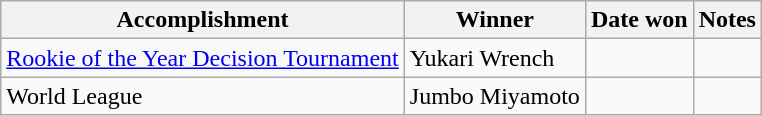<table class="wikitable">
<tr>
<th>Accomplishment</th>
<th>Winner</th>
<th>Date won</th>
<th>Notes</th>
</tr>
<tr>
<td><a href='#'>Rookie of the Year Decision Tournament</a></td>
<td>Yukari Wrench</td>
<td></td>
<td></td>
</tr>
<tr>
<td>World League</td>
<td>Jumbo Miyamoto</td>
<td></td>
<td></td>
</tr>
</table>
